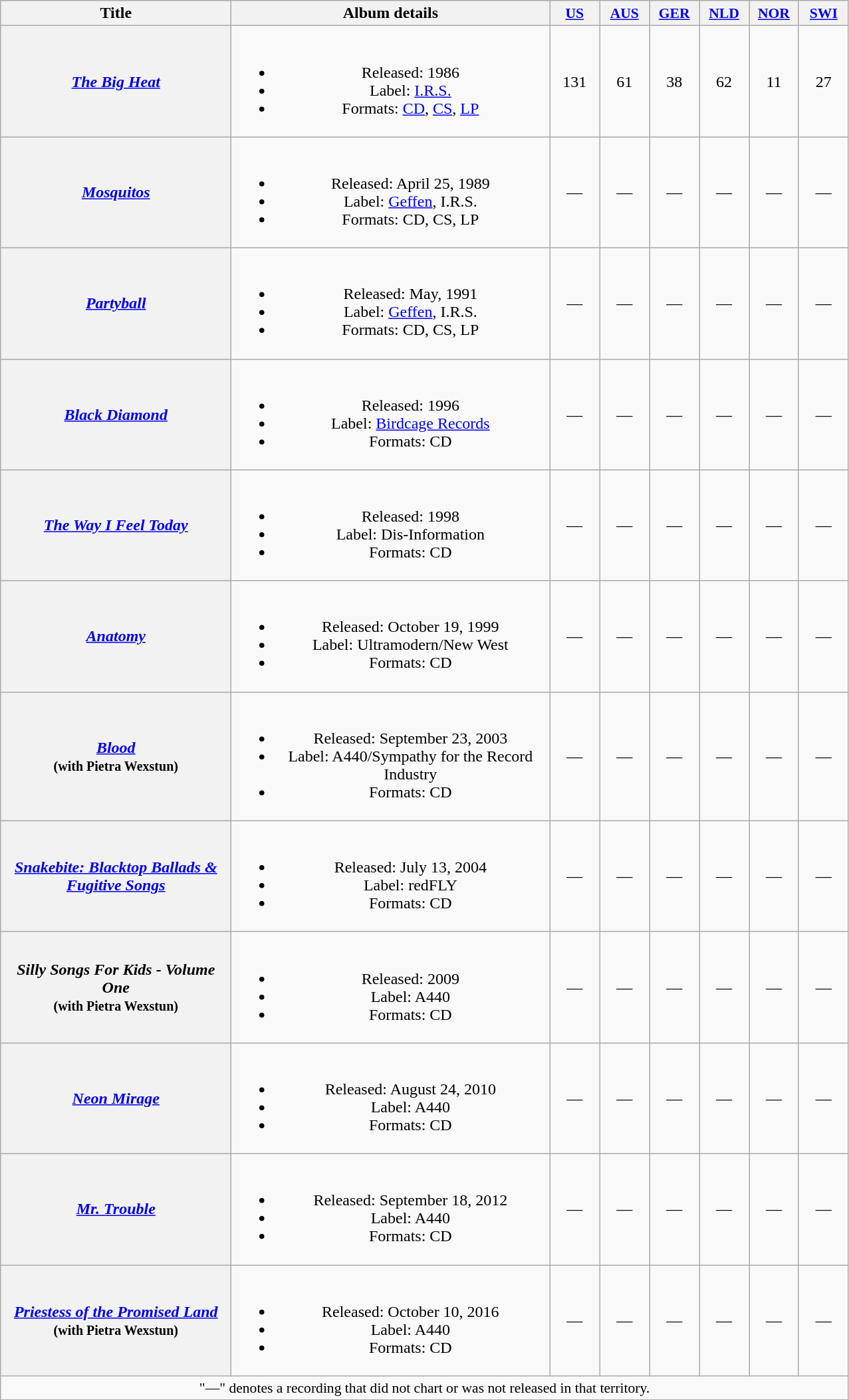<table class="wikitable plainrowheaders" style="text-align:center;">
<tr>
<th scope="col" rowspan="1" style="width:14em;">Title</th>
<th scope="col" rowspan="1" style="width:19.5em;">Album details</th>
<th scope="col" rowspan="1" style="width:3em;font-size:90%;"><a href='#'>US</a><br></th>
<th scope="col" rowspan="1" style="width:3em;font-size:90%;"><a href='#'>AUS</a><br></th>
<th scope="col" rowspan="1" style="width:3em;font-size:90%;"><a href='#'>GER</a><br></th>
<th scope="col" rowspan="1" style="width:3em;font-size:90%;"><a href='#'>NLD</a><br></th>
<th scope="col" rowspan="1" style="width:3em;font-size:90%;"><a href='#'>NOR</a><br></th>
<th scope="col" rowspan="1" style="width:3em;font-size:90%;"><a href='#'>SWI</a><br></th>
</tr>
<tr>
<th scope="row"><em><a href='#'>The Big Heat</a></em></th>
<td><br><ul><li>Released: 1986</li><li>Label: <a href='#'>I.R.S.</a></li><li>Formats: <a href='#'>CD</a>, <a href='#'>CS</a>, <a href='#'>LP</a></li></ul></td>
<td>131</td>
<td>61</td>
<td>38</td>
<td>62</td>
<td>11</td>
<td>27</td>
</tr>
<tr>
<th scope="row"><em><a href='#'>Mosquitos</a></em></th>
<td><br><ul><li>Released: April 25, 1989</li><li>Label: <a href='#'>Geffen</a>, I.R.S.</li><li>Formats: CD, CS, LP</li></ul></td>
<td>—</td>
<td>—</td>
<td>—</td>
<td>—</td>
<td>—</td>
<td>—</td>
</tr>
<tr>
<th scope="row"><em><a href='#'>Partyball</a></em></th>
<td><br><ul><li>Released: May, 1991</li><li>Label: <a href='#'>Geffen</a>, I.R.S.</li><li>Formats: CD, CS, LP</li></ul></td>
<td>—</td>
<td>—</td>
<td>—</td>
<td>—</td>
<td>—</td>
<td>—</td>
</tr>
<tr>
<th scope="row"><em><a href='#'>Black Diamond</a></em></th>
<td><br><ul><li>Released: 1996</li><li>Label: <a href='#'>Birdcage Records</a></li><li>Formats: CD</li></ul></td>
<td>—</td>
<td>—</td>
<td>—</td>
<td>—</td>
<td>—</td>
<td>—</td>
</tr>
<tr>
<th scope="row"><em><a href='#'>The Way I Feel Today</a></em></th>
<td><br><ul><li>Released: 1998</li><li>Label: Dis-Information</li><li>Formats: CD</li></ul></td>
<td>—</td>
<td>—</td>
<td>—</td>
<td>—</td>
<td>—</td>
<td>—</td>
</tr>
<tr>
<th scope="row"><em><a href='#'>Anatomy</a></em></th>
<td><br><ul><li>Released: October 19, 1999</li><li>Label: Ultramodern/New West</li><li>Formats: CD</li></ul></td>
<td>—</td>
<td>—</td>
<td>—</td>
<td>—</td>
<td>—</td>
<td>—</td>
</tr>
<tr>
<th scope="row"><em><a href='#'>Blood</a></em> <br><small>(with Pietra Wexstun)</small></th>
<td><br><ul><li>Released: September 23, 2003</li><li>Label: A440/Sympathy for the Record Industry</li><li>Formats: CD</li></ul></td>
<td>—</td>
<td>—</td>
<td>—</td>
<td>—</td>
<td>—</td>
<td>—</td>
</tr>
<tr>
<th scope="row"><em><a href='#'>Snakebite: Blacktop Ballads & Fugitive Songs</a></em></th>
<td><br><ul><li>Released: July 13, 2004</li><li>Label: redFLY</li><li>Formats: CD</li></ul></td>
<td>—</td>
<td>—</td>
<td>—</td>
<td>—</td>
<td>—</td>
<td>—</td>
</tr>
<tr>
<th scope="row"><em>Silly Songs For Kids - Volume One</em><br><small>(with Pietra Wexstun)</small></th>
<td><br><ul><li>Released: 2009</li><li>Label: A440</li><li>Formats: CD</li></ul></td>
<td>—</td>
<td>—</td>
<td>—</td>
<td>—</td>
<td>—</td>
<td>—</td>
</tr>
<tr>
<th scope="row"><em><a href='#'>Neon Mirage</a></em></th>
<td><br><ul><li>Released: August 24, 2010</li><li>Label: A440</li><li>Formats: CD</li></ul></td>
<td>—</td>
<td>—</td>
<td>—</td>
<td>—</td>
<td>—</td>
<td>—</td>
</tr>
<tr>
<th scope="row"><em><a href='#'>Mr. Trouble</a></em></th>
<td><br><ul><li>Released: September 18, 2012</li><li>Label: A440</li><li>Formats: CD</li></ul></td>
<td>—</td>
<td>—</td>
<td>—</td>
<td>—</td>
<td>—</td>
<td>—</td>
</tr>
<tr>
<th scope="row"><em><a href='#'>Priestess of the Promised Land</a></em><br><small>(with Pietra Wexstun)</small></th>
<td><br><ul><li>Released: October 10, 2016</li><li>Label: A440</li><li>Formats: CD</li></ul></td>
<td>—</td>
<td>—</td>
<td>—</td>
<td>—</td>
<td>—</td>
<td>—</td>
</tr>
<tr>
<td colspan="8" style="font-size:90%">"—" denotes a recording that did not chart or was not released in that territory.</td>
</tr>
</table>
